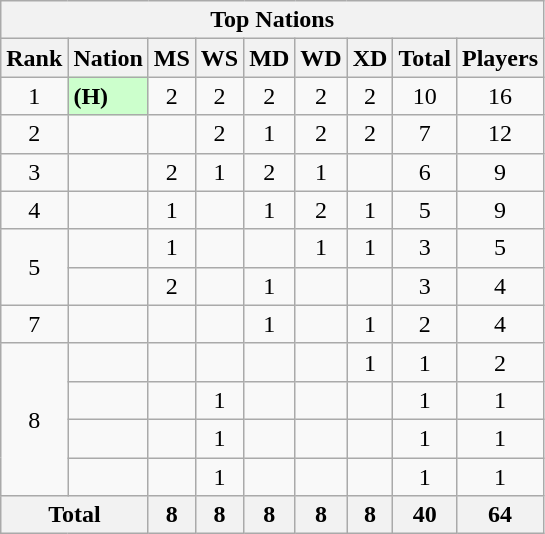<table class="wikitable" style="text-align:center">
<tr>
<th colspan="11">Top Nations</th>
</tr>
<tr>
<th>Rank</th>
<th>Nation</th>
<th>MS</th>
<th>WS</th>
<th>MD</th>
<th>WD</th>
<th>XD</th>
<th>Total</th>
<th>Players</th>
</tr>
<tr>
<td>1</td>
<td align="left" bgcolor="#ccffcc"> <strong>(H)</strong></td>
<td>2</td>
<td>2</td>
<td>2</td>
<td>2</td>
<td>2</td>
<td>10</td>
<td>16</td>
</tr>
<tr>
<td>2</td>
<td align="left"></td>
<td></td>
<td>2</td>
<td>1</td>
<td>2</td>
<td>2</td>
<td>7</td>
<td>12</td>
</tr>
<tr>
<td>3</td>
<td align="left"></td>
<td>2</td>
<td>1</td>
<td>2</td>
<td>1</td>
<td></td>
<td>6</td>
<td>9</td>
</tr>
<tr>
<td>4</td>
<td align="left"></td>
<td>1</td>
<td></td>
<td>1</td>
<td>2</td>
<td>1</td>
<td>5</td>
<td>9</td>
</tr>
<tr>
<td rowspan="2">5</td>
<td align="left"></td>
<td>1</td>
<td></td>
<td></td>
<td>1</td>
<td>1</td>
<td>3</td>
<td>5</td>
</tr>
<tr>
<td align="left"></td>
<td>2</td>
<td></td>
<td>1</td>
<td></td>
<td></td>
<td>3</td>
<td>4</td>
</tr>
<tr>
<td>7</td>
<td align="left"></td>
<td></td>
<td></td>
<td>1</td>
<td></td>
<td>1</td>
<td>2</td>
<td>4</td>
</tr>
<tr>
<td rowspan="4">8</td>
<td align="left"></td>
<td></td>
<td></td>
<td></td>
<td></td>
<td>1</td>
<td>1</td>
<td>2</td>
</tr>
<tr>
<td align="left"></td>
<td></td>
<td>1</td>
<td></td>
<td></td>
<td></td>
<td>1</td>
<td>1</td>
</tr>
<tr>
<td align="left"></td>
<td></td>
<td>1</td>
<td></td>
<td></td>
<td></td>
<td>1</td>
<td>1</td>
</tr>
<tr>
<td align="left"></td>
<td></td>
<td>1</td>
<td></td>
<td></td>
<td></td>
<td>1</td>
<td>1</td>
</tr>
<tr>
<th colspan="2">Total</th>
<th>8</th>
<th>8</th>
<th>8</th>
<th>8</th>
<th>8</th>
<th>40</th>
<th>64</th>
</tr>
</table>
